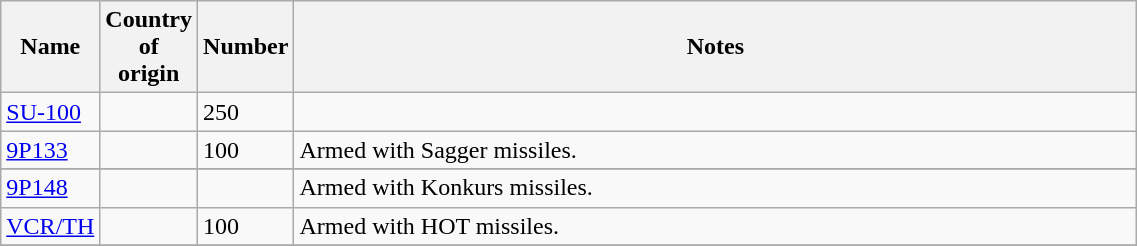<table class="wikitable" border="0" width="60%">
<tr>
<th width="5%">Name</th>
<th width="5%">Country of origin</th>
<th width="5%">Number</th>
<th>Notes</th>
</tr>
<tr>
<td><a href='#'>SU-100</a></td>
<td></td>
<td>250</td>
<td></td>
</tr>
<tr>
<td><a href='#'>9P133</a></td>
<td></td>
<td>100</td>
<td>Armed with Sagger missiles.</td>
</tr>
<tr>
</tr>
<tr>
<td><a href='#'>9P148</a></td>
<td></td>
<td></td>
<td>Armed with Konkurs missiles.</td>
</tr>
<tr>
<td><a href='#'>VCR/TH</a></td>
<td></td>
<td>100</td>
<td>Armed with HOT missiles.</td>
</tr>
<tr>
</tr>
</table>
